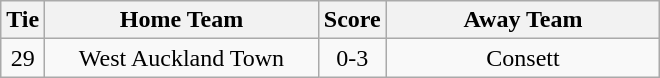<table class="wikitable" style="text-align:center;">
<tr>
<th width=20>Tie</th>
<th width=175>Home Team</th>
<th width=20>Score</th>
<th width=175>Away Team</th>
</tr>
<tr>
<td>29</td>
<td>West Auckland Town</td>
<td>0-3</td>
<td>Consett</td>
</tr>
</table>
